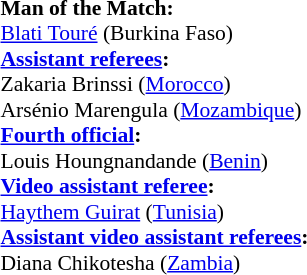<table style="width:100%; font-size:90%;">
<tr>
<td><br><strong>Man of the Match:</strong>
<br><a href='#'>Blati Touré</a> (Burkina Faso)<br><strong><a href='#'>Assistant referees</a>:</strong>
<br>Zakaria Brinssi (<a href='#'>Morocco</a>)
<br>Arsénio Marengula (<a href='#'>Mozambique</a>)
<br><strong><a href='#'>Fourth official</a>:</strong>
<br>Louis Houngnandande (<a href='#'>Benin</a>)
<br><strong><a href='#'>Video assistant referee</a>:</strong>
<br><a href='#'>Haythem Guirat</a> (<a href='#'>Tunisia</a>)
<br><strong><a href='#'>Assistant video assistant referees</a>:</strong>
<br>Diana Chikotesha (<a href='#'>Zambia</a>)</td>
</tr>
</table>
